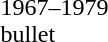<table width="80">
<tr>
<td></td>
</tr>
<tr>
<td><div>1967–1979 bullet</div></td>
</tr>
</table>
